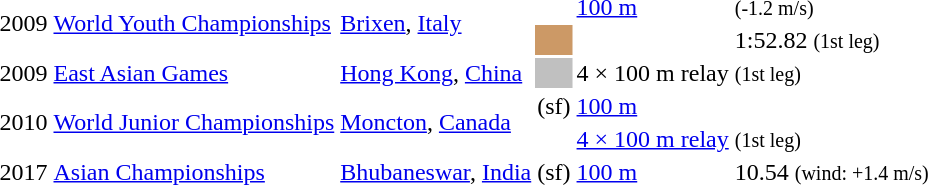<table>
<tr>
<td rowspan=2>2009</td>
<td rowspan=2><a href='#'>World Youth Championships</a></td>
<td rowspan=2><a href='#'>Brixen</a>, <a href='#'>Italy</a></td>
<td></td>
<td><a href='#'>100 m</a></td>
<td> <small>(-1.2 m/s)</small></td>
</tr>
<tr>
<td bgcolor=cc9966></td>
<td></td>
<td>1:52.82 <small>(1st leg)</small></td>
</tr>
<tr>
<td>2009</td>
<td><a href='#'>East Asian Games</a></td>
<td><a href='#'>Hong Kong</a>, <a href='#'>China</a></td>
<td bgcolor="silver"></td>
<td>4 × 100 m relay</td>
<td> <small>(1st leg)</small></td>
</tr>
<tr>
<td rowspan=2>2010</td>
<td rowspan=2><a href='#'>World Junior Championships</a></td>
<td rowspan=2><a href='#'>Moncton</a>, <a href='#'>Canada</a></td>
<td> (sf)</td>
<td><a href='#'>100 m</a></td>
<td></td>
</tr>
<tr>
<td></td>
<td><a href='#'>4 × 100 m relay</a></td>
<td> <small>(1st leg)</small></td>
</tr>
<tr>
<td>2017</td>
<td><a href='#'>Asian Championships</a></td>
<td><a href='#'>Bhubaneswar</a>, <a href='#'>India</a></td>
<td> (sf)</td>
<td><a href='#'>100 m</a></td>
<td>10.54 <small>(wind: +1.4 m/s)</small></td>
</tr>
<tr>
</tr>
</table>
